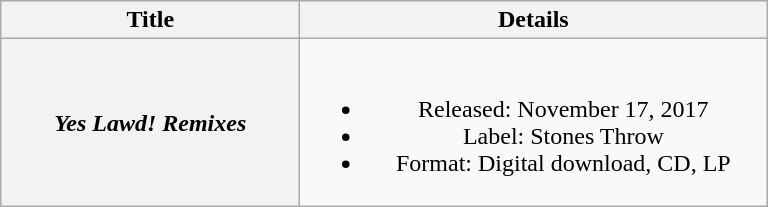<table class="wikitable plainrowheaders" style="text-align:center;">
<tr>
<th style="width:12em;">Title</th>
<th style="width:19em;">Details</th>
</tr>
<tr>
<th scope="row"><em>Yes Lawd! Remixes</em></th>
<td><br><ul><li>Released: November 17, 2017</li><li>Label: Stones Throw</li><li>Format: Digital download, CD, LP</li></ul></td>
</tr>
</table>
